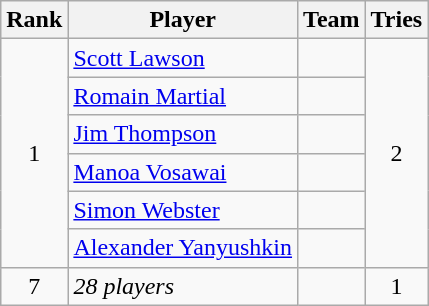<table class="wikitable">
<tr>
<th>Rank</th>
<th>Player</th>
<th>Team</th>
<th>Tries</th>
</tr>
<tr>
<td rowspan=6 align=center>1</td>
<td><a href='#'>Scott Lawson</a></td>
<td></td>
<td rowspan=6 align=center>2</td>
</tr>
<tr>
<td><a href='#'>Romain Martial</a></td>
<td></td>
</tr>
<tr>
<td><a href='#'>Jim Thompson</a></td>
<td></td>
</tr>
<tr>
<td><a href='#'>Manoa Vosawai</a></td>
<td></td>
</tr>
<tr>
<td><a href='#'>Simon Webster</a></td>
<td></td>
</tr>
<tr>
<td><a href='#'>Alexander Yanyushkin</a></td>
<td></td>
</tr>
<tr>
<td rowspan=1 align=center>7</td>
<td><em>28 players</em></td>
<td></td>
<td rowspan=1 align=center>1</td>
</tr>
</table>
